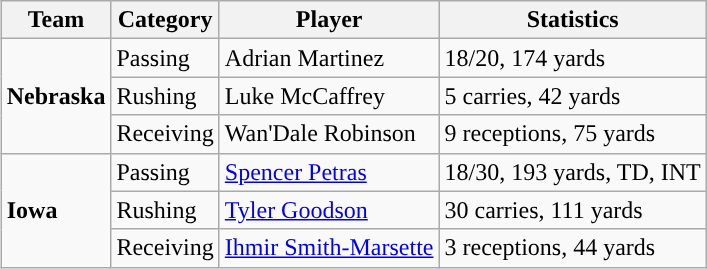<table class="wikitable" style="float: right;">
<tr>
<th>Team</th>
<th>Category</th>
<th>Player</th>
<th>Statistics</th>
</tr>
<tr>
<td rowspan=3><strong>Nebraska</strong></td>
<td>Passing</td>
<td>Adrian Martinez</td>
<td>18/20, 174 yards</td>
</tr>
<tr>
<td>Rushing</td>
<td>Luke McCaffrey</td>
<td>5 carries, 42 yards</td>
</tr>
<tr>
<td>Receiving</td>
<td>Wan'Dale Robinson</td>
<td>9 receptions, 75 yards</td>
</tr>
<tr>
<td rowspan=3><strong>Iowa</strong></td>
<td>Passing</td>
<td><a href='#'>Spencer Petras</a></td>
<td>18/30, 193 yards, TD, INT</td>
</tr>
<tr>
<td>Rushing</td>
<td><a href='#'>Tyler Goodson</a></td>
<td>30 carries, 111 yards</td>
</tr>
<tr>
<td>Receiving</td>
<td><a href='#'>Ihmir Smith-Marsette</a></td>
<td>3 receptions, 44 yards</td>
</tr>
</table>
